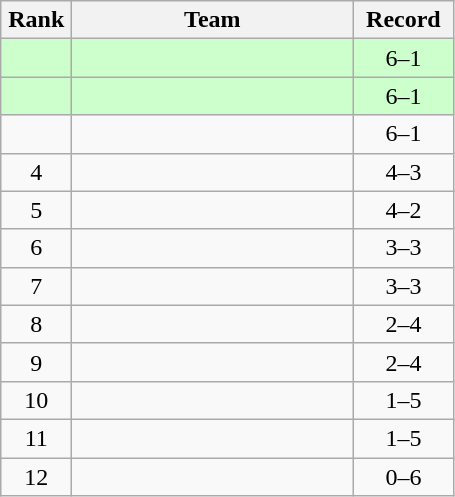<table class="wikitable" style="text-align: center;">
<tr>
<th width=40>Rank</th>
<th width=180>Team</th>
<th width=60>Record</th>
</tr>
<tr bgcolor="#ccffcc">
<td></td>
<td align="left"></td>
<td>6–1</td>
</tr>
<tr bgcolor="#ccffcc">
<td></td>
<td align="left"></td>
<td>6–1</td>
</tr>
<tr>
<td></td>
<td align="left"></td>
<td>6–1</td>
</tr>
<tr>
<td>4</td>
<td align="left"></td>
<td>4–3</td>
</tr>
<tr>
<td>5</td>
<td align="left"></td>
<td>4–2</td>
</tr>
<tr>
<td>6</td>
<td align="left"></td>
<td>3–3</td>
</tr>
<tr>
<td>7</td>
<td align="left"></td>
<td>3–3</td>
</tr>
<tr>
<td>8</td>
<td align="left"></td>
<td>2–4</td>
</tr>
<tr>
<td>9</td>
<td align="left"></td>
<td>2–4</td>
</tr>
<tr>
<td>10</td>
<td align="left"></td>
<td>1–5</td>
</tr>
<tr>
<td>11</td>
<td align="left"></td>
<td>1–5</td>
</tr>
<tr>
<td>12</td>
<td align="left"></td>
<td>0–6</td>
</tr>
</table>
